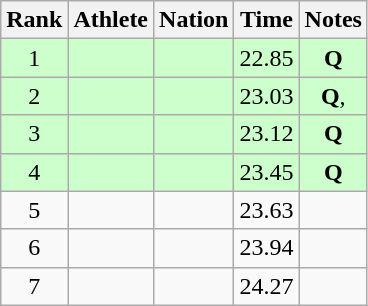<table class="wikitable sortable" style="text-align:center">
<tr>
<th>Rank</th>
<th>Athlete</th>
<th>Nation</th>
<th>Time</th>
<th>Notes</th>
</tr>
<tr bgcolor=#ccffcc>
<td>1</td>
<td align=left></td>
<td align=left></td>
<td>22.85</td>
<td><strong>Q</strong></td>
</tr>
<tr bgcolor=#ccffcc>
<td>2</td>
<td align=left></td>
<td align=left></td>
<td>23.03</td>
<td><strong>Q</strong>, </td>
</tr>
<tr bgcolor=#ccffcc>
<td>3</td>
<td align=left></td>
<td align=left></td>
<td>23.12</td>
<td><strong>Q</strong></td>
</tr>
<tr bgcolor=#ccffcc>
<td>4</td>
<td align=left></td>
<td align=left></td>
<td>23.45</td>
<td><strong>Q</strong></td>
</tr>
<tr>
<td>5</td>
<td align=left></td>
<td align=left></td>
<td>23.63</td>
<td></td>
</tr>
<tr>
<td>6</td>
<td align=left></td>
<td align=left></td>
<td>23.94</td>
<td></td>
</tr>
<tr>
<td>7</td>
<td align=left></td>
<td align=left></td>
<td>24.27</td>
<td></td>
</tr>
</table>
